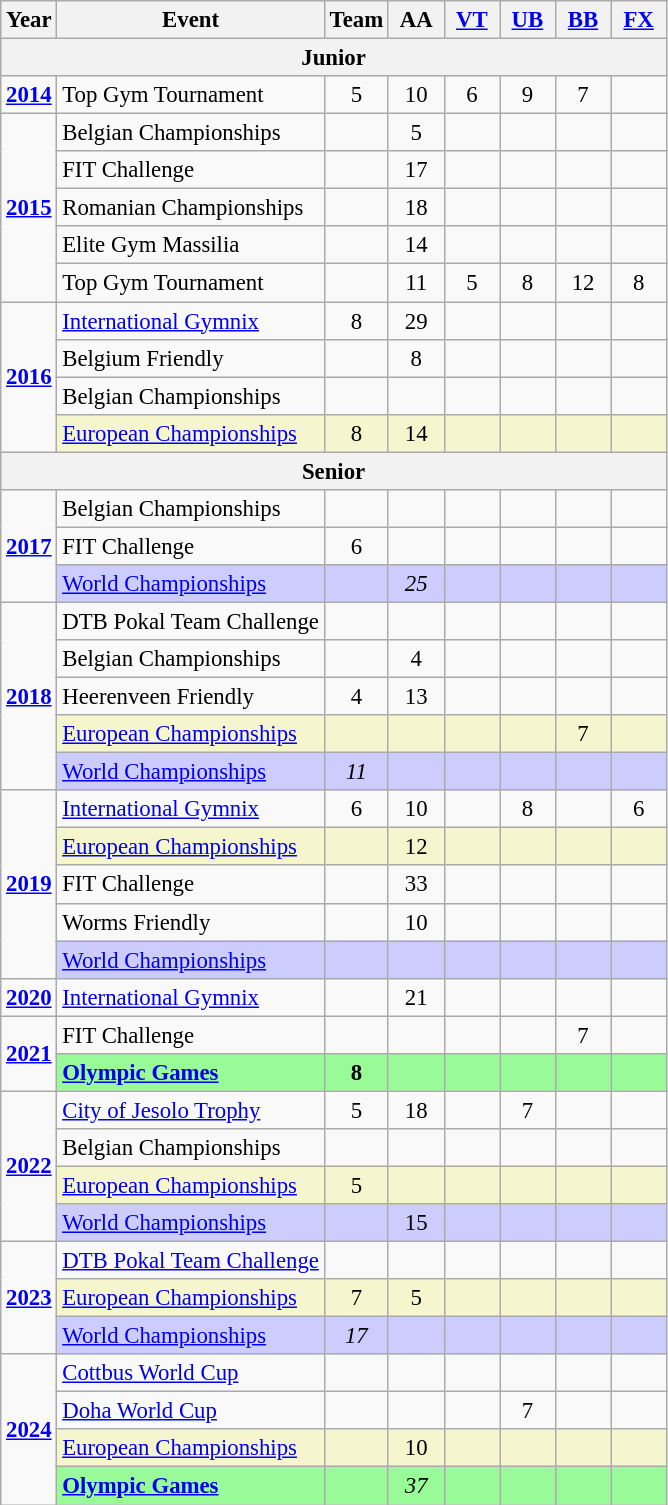<table class="wikitable" style="text-align:center; font-size:95%;">
<tr>
<th align=center>Year</th>
<th align=center>Event</th>
<th style="width:30px;">Team</th>
<th style="width:30px;">AA</th>
<th style="width:30px;"><a href='#'>VT</a></th>
<th style="width:30px;"><a href='#'>UB</a></th>
<th style="width:30px;"><a href='#'>BB</a></th>
<th style="width:30px;"><a href='#'>FX</a></th>
</tr>
<tr>
<th colspan="8"><strong>Junior</strong></th>
</tr>
<tr>
<td rowspan="1"><strong><a href='#'>2014</a></strong></td>
<td align=left>Top Gym Tournament</td>
<td>5</td>
<td>10</td>
<td>6</td>
<td>9</td>
<td>7</td>
<td></td>
</tr>
<tr>
<td rowspan="5"><strong><a href='#'>2015</a></strong></td>
<td align=left>Belgian Championships</td>
<td></td>
<td>5</td>
<td></td>
<td></td>
<td></td>
<td></td>
</tr>
<tr>
<td align=left>FIT Challenge</td>
<td></td>
<td>17</td>
<td></td>
<td></td>
<td></td>
<td></td>
</tr>
<tr>
<td align=left>Romanian Championships</td>
<td></td>
<td>18</td>
<td></td>
<td></td>
<td></td>
<td></td>
</tr>
<tr>
<td align=left>Elite Gym Massilia</td>
<td></td>
<td>14</td>
<td></td>
<td></td>
<td></td>
<td></td>
</tr>
<tr>
<td align=left>Top Gym Tournament</td>
<td></td>
<td>11</td>
<td>5</td>
<td>8</td>
<td>12</td>
<td>8</td>
</tr>
<tr>
<td rowspan="4"><strong><a href='#'>2016</a></strong></td>
<td align=left><a href='#'>International Gymnix</a></td>
<td>8</td>
<td>29</td>
<td></td>
<td></td>
<td></td>
<td></td>
</tr>
<tr>
<td align=left>Belgium Friendly</td>
<td></td>
<td>8</td>
<td></td>
<td></td>
<td></td>
<td></td>
</tr>
<tr>
<td align=left>Belgian Championships</td>
<td></td>
<td></td>
<td></td>
<td></td>
<td></td>
<td></td>
</tr>
<tr bgcolor=#F5F6CE>
<td align=left><a href='#'>European Championships</a></td>
<td>8</td>
<td>14</td>
<td></td>
<td></td>
<td></td>
<td></td>
</tr>
<tr>
<th colspan="8"><strong>Senior</strong></th>
</tr>
<tr>
<td rowspan="3"><strong><a href='#'>2017</a></strong></td>
<td align=left>Belgian Championships</td>
<td></td>
<td></td>
<td></td>
<td></td>
<td></td>
<td></td>
</tr>
<tr>
<td align=left>FIT Challenge</td>
<td>6</td>
<td></td>
<td></td>
<td></td>
<td></td>
<td></td>
</tr>
<tr bgcolor=CCCCFF>
<td align=left><a href='#'>World Championships</a></td>
<td></td>
<td><em>25</em></td>
<td></td>
<td></td>
<td></td>
<td></td>
</tr>
<tr>
<td rowspan="5"><strong><a href='#'>2018</a></strong></td>
<td align=left>DTB Pokal Team Challenge</td>
<td></td>
<td></td>
<td></td>
<td></td>
<td></td>
<td></td>
</tr>
<tr>
<td align=left>Belgian Championships</td>
<td></td>
<td>4</td>
<td></td>
<td></td>
<td></td>
<td></td>
</tr>
<tr>
<td align=left>Heerenveen Friendly</td>
<td>4</td>
<td>13</td>
<td></td>
<td></td>
<td></td>
<td></td>
</tr>
<tr bgcolor=#F5F6CE>
<td align=left><a href='#'>European Championships</a></td>
<td></td>
<td></td>
<td></td>
<td></td>
<td>7</td>
<td></td>
</tr>
<tr bgcolor=CCCCFF>
<td align=left><a href='#'>World Championships</a></td>
<td><em>11</em></td>
<td></td>
<td></td>
<td></td>
<td></td>
<td></td>
</tr>
<tr>
<td rowspan="5"><strong><a href='#'>2019</a></strong></td>
<td align=left><a href='#'>International Gymnix</a></td>
<td>6</td>
<td>10</td>
<td></td>
<td>8</td>
<td></td>
<td>6</td>
</tr>
<tr bgcolor=#F5F6CE>
<td align=left><a href='#'>European Championships</a></td>
<td></td>
<td>12</td>
<td></td>
<td></td>
<td></td>
<td></td>
</tr>
<tr>
<td align=left>FIT Challenge</td>
<td></td>
<td>33</td>
<td></td>
<td></td>
<td></td>
<td></td>
</tr>
<tr>
<td align=left>Worms Friendly</td>
<td></td>
<td>10</td>
<td></td>
<td></td>
<td></td>
<td></td>
</tr>
<tr bgcolor=CCCCFF>
<td align=left><a href='#'>World Championships</a></td>
<td></td>
<td></td>
<td></td>
<td></td>
<td></td>
<td></td>
</tr>
<tr>
<td rowspan="1"><strong><a href='#'>2020</a></strong></td>
<td align=left><a href='#'>International Gymnix</a></td>
<td></td>
<td>21</td>
<td></td>
<td></td>
<td></td>
<td></td>
</tr>
<tr>
<td rowspan="2"><strong><a href='#'>2021</a></strong></td>
<td align=left>FIT Challenge</td>
<td></td>
<td></td>
<td></td>
<td></td>
<td>7</td>
<td></td>
</tr>
<tr bgcolor=98FB98>
<td align=left><strong><a href='#'>Olympic Games</a></strong></td>
<td><strong>8</strong></td>
<td></td>
<td></td>
<td></td>
<td></td>
<td></td>
</tr>
<tr>
<td rowspan="4"><strong><a href='#'>2022</a></strong></td>
<td align=left><a href='#'>City of Jesolo Trophy</a></td>
<td>5</td>
<td>18</td>
<td></td>
<td>7</td>
<td></td>
<td></td>
</tr>
<tr>
<td align=left>Belgian Championships</td>
<td></td>
<td></td>
<td></td>
<td></td>
<td></td>
<td></td>
</tr>
<tr bgcolor=#F5F6CE>
<td align=left><a href='#'>European Championships</a></td>
<td>5</td>
<td></td>
<td></td>
<td></td>
<td></td>
<td></td>
</tr>
<tr bgcolor=#CCCCFF>
<td align=left><a href='#'>World Championships</a></td>
<td></td>
<td>15</td>
<td></td>
<td></td>
<td></td>
<td></td>
</tr>
<tr>
<td rowspan="3"><strong><a href='#'>2023</a></strong></td>
<td align=left><a href='#'>DTB Pokal Team Challenge</a></td>
<td></td>
<td></td>
<td></td>
<td></td>
<td></td>
<td></td>
</tr>
<tr bgcolor=#F5F6CE>
<td align=left><a href='#'>European Championships</a></td>
<td>7</td>
<td>5</td>
<td></td>
<td></td>
<td></td>
<td></td>
</tr>
<tr bgcolor=#CCCCFF>
<td align=left><a href='#'>World Championships</a></td>
<td><em>17</em></td>
<td></td>
<td></td>
<td></td>
<td></td>
<td></td>
</tr>
<tr>
<td rowspan="4"><strong><a href='#'>2024</a></strong></td>
<td align=left><a href='#'>Cottbus World Cup</a></td>
<td></td>
<td></td>
<td></td>
<td></td>
<td></td>
<td></td>
</tr>
<tr>
<td align=left><a href='#'>Doha World Cup</a></td>
<td></td>
<td></td>
<td></td>
<td>7</td>
<td></td>
<td></td>
</tr>
<tr bgcolor=#F5F6CE>
<td align=left><a href='#'>European Championships</a></td>
<td></td>
<td>10</td>
<td></td>
<td></td>
<td></td>
<td></td>
</tr>
<tr bgcolor=98FB98>
<td align=left><strong><a href='#'>Olympic Games</a></strong></td>
<td></td>
<td><em>37</em></td>
<td></td>
<td></td>
<td></td>
<td></td>
</tr>
</table>
